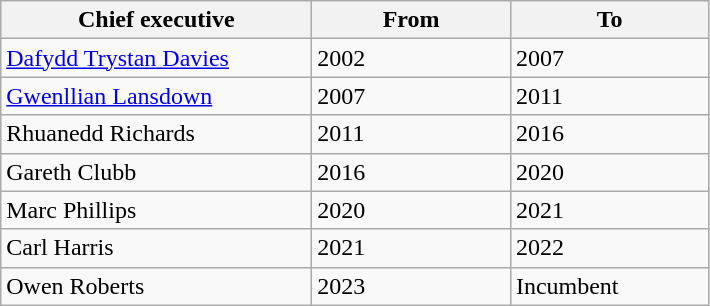<table class="wikitable">
<tr>
<th>Chief executive</th>
<th>From</th>
<th>To</th>
</tr>
<tr>
<td style="width:200px;"><a href='#'>Dafydd Trystan Davies</a></td>
<td style="width:125px;">2002</td>
<td style="width:125px;">2007</td>
</tr>
<tr>
<td style="width:200px;"><a href='#'>Gwenllian Lansdown</a></td>
<td style="width:125px;">2007</td>
<td style="width:125px;">2011</td>
</tr>
<tr>
<td style="width:200px;">Rhuanedd Richards</td>
<td style="width:125px;">2011</td>
<td style="width:125px;">2016</td>
</tr>
<tr>
<td style="width:200px;">Gareth Clubb</td>
<td style="width:125px;">2016</td>
<td style="width:125px;">2020</td>
</tr>
<tr>
<td style="width:200px;">Marc Phillips</td>
<td style="width:125px;">2020</td>
<td style="width:125px;">2021</td>
</tr>
<tr>
<td>Carl Harris</td>
<td>2021</td>
<td>2022</td>
</tr>
<tr>
<td>Owen Roberts</td>
<td>2023</td>
<td>Incumbent</td>
</tr>
</table>
